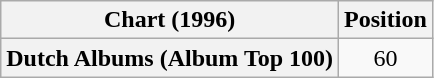<table class="wikitable sortable plainrowheaders" style="text-align:center">
<tr>
<th scope="col">Chart (1996)</th>
<th scope="col">Position</th>
</tr>
<tr>
<th scope="row">Dutch Albums (Album Top 100)</th>
<td>60</td>
</tr>
</table>
